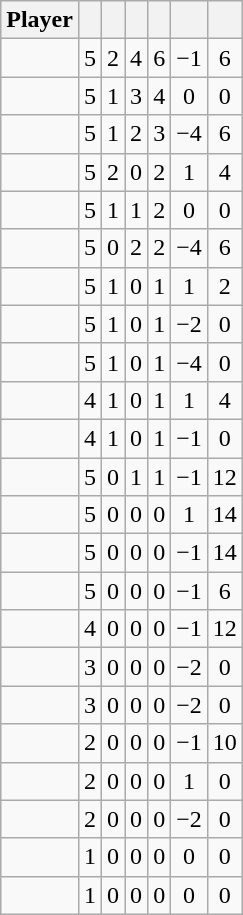<table class="wikitable sortable" style="text-align:center;">
<tr>
<th>Player</th>
<th></th>
<th></th>
<th></th>
<th></th>
<th data-sort-type="number"></th>
<th></th>
</tr>
<tr>
<td style="text-align:left;"></td>
<td>5</td>
<td>2</td>
<td>4</td>
<td>6</td>
<td>−1</td>
<td>6</td>
</tr>
<tr>
<td style="text-align:left;"></td>
<td>5</td>
<td>1</td>
<td>3</td>
<td>4</td>
<td>0</td>
<td>0</td>
</tr>
<tr>
<td style="text-align:left;"></td>
<td>5</td>
<td>1</td>
<td>2</td>
<td>3</td>
<td>−4</td>
<td>6</td>
</tr>
<tr>
<td style="text-align:left;"></td>
<td>5</td>
<td>2</td>
<td>0</td>
<td>2</td>
<td>1</td>
<td>4</td>
</tr>
<tr>
<td style="text-align:left;"></td>
<td>5</td>
<td>1</td>
<td>1</td>
<td>2</td>
<td>0</td>
<td>0</td>
</tr>
<tr>
<td style="text-align:left;"></td>
<td>5</td>
<td>0</td>
<td>2</td>
<td>2</td>
<td>−4</td>
<td>6</td>
</tr>
<tr>
<td style="text-align:left;"></td>
<td>5</td>
<td>1</td>
<td>0</td>
<td>1</td>
<td>1</td>
<td>2</td>
</tr>
<tr>
<td style="text-align:left;"></td>
<td>5</td>
<td>1</td>
<td>0</td>
<td>1</td>
<td>−2</td>
<td>0</td>
</tr>
<tr>
<td style="text-align:left;"></td>
<td>5</td>
<td>1</td>
<td>0</td>
<td>1</td>
<td>−4</td>
<td>0</td>
</tr>
<tr>
<td style="text-align:left;"></td>
<td>4</td>
<td>1</td>
<td>0</td>
<td>1</td>
<td>1</td>
<td>4</td>
</tr>
<tr>
<td style="text-align:left;"></td>
<td>4</td>
<td>1</td>
<td>0</td>
<td>1</td>
<td>−1</td>
<td>0</td>
</tr>
<tr>
<td style="text-align:left;"></td>
<td>5</td>
<td>0</td>
<td>1</td>
<td>1</td>
<td>−1</td>
<td>12</td>
</tr>
<tr>
<td style="text-align:left;"></td>
<td>5</td>
<td>0</td>
<td>0</td>
<td>0</td>
<td>1</td>
<td>14</td>
</tr>
<tr>
<td style="text-align:left;"></td>
<td>5</td>
<td>0</td>
<td>0</td>
<td>0</td>
<td>−1</td>
<td>14</td>
</tr>
<tr>
<td style="text-align:left;"></td>
<td>5</td>
<td>0</td>
<td>0</td>
<td>0</td>
<td>−1</td>
<td>6</td>
</tr>
<tr>
<td style="text-align:left;"></td>
<td>4</td>
<td>0</td>
<td>0</td>
<td>0</td>
<td>−1</td>
<td>12</td>
</tr>
<tr>
<td style="text-align:left;"></td>
<td>3</td>
<td>0</td>
<td>0</td>
<td>0</td>
<td>−2</td>
<td>0</td>
</tr>
<tr>
<td style="text-align:left;"></td>
<td>3</td>
<td>0</td>
<td>0</td>
<td>0</td>
<td>−2</td>
<td>0</td>
</tr>
<tr>
<td style="text-align:left;"></td>
<td>2</td>
<td>0</td>
<td>0</td>
<td>0</td>
<td>−1</td>
<td>10</td>
</tr>
<tr>
<td style="text-align:left;"></td>
<td>2</td>
<td>0</td>
<td>0</td>
<td>0</td>
<td>1</td>
<td>0</td>
</tr>
<tr>
<td style="text-align:left;"></td>
<td>2</td>
<td>0</td>
<td>0</td>
<td>0</td>
<td>−2</td>
<td>0</td>
</tr>
<tr>
<td style="text-align:left;"></td>
<td>1</td>
<td>0</td>
<td>0</td>
<td>0</td>
<td>0</td>
<td>0</td>
</tr>
<tr>
<td style="text-align:left;"></td>
<td>1</td>
<td>0</td>
<td>0</td>
<td>0</td>
<td>0</td>
<td>0</td>
</tr>
</table>
